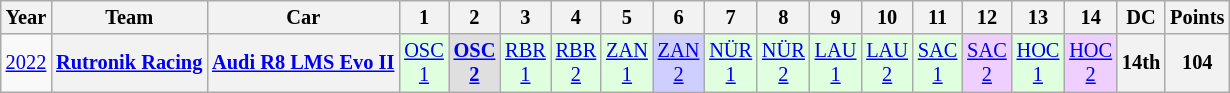<table class="wikitable" style="text-align:center; font-size:85%">
<tr>
<th>Year</th>
<th>Team</th>
<th>Car</th>
<th>1</th>
<th>2</th>
<th>3</th>
<th>4</th>
<th>5</th>
<th>6</th>
<th>7</th>
<th>8</th>
<th>9</th>
<th>10</th>
<th>11</th>
<th>12</th>
<th>13</th>
<th>14</th>
<th>DC</th>
<th>Points</th>
</tr>
<tr>
<td><a href='#'>2022</a></td>
<th nowrap><a href='#'>Rutronik Racing</a></th>
<th nowrap><a href='#'>Audi R8 LMS Evo II</a></th>
<td style="background:#DFFFDF;"><a href='#'>OSC<br>1</a><br></td>
<td style="background:#DFDFDF;"><strong><a href='#'>OSC<br>2</a></strong><br></td>
<td style="background:#DFFFDF;"><a href='#'>RBR<br>1</a><br></td>
<td style="background:#DFFFDF;"><a href='#'>RBR<br>2</a><br></td>
<td style="background:#DFFFDF;"><a href='#'>ZAN<br>1</a><br></td>
<td style="background:#CFCFFF;"><a href='#'>ZAN<br>2</a><br></td>
<td style="background:#DFFFDF;"><a href='#'>NÜR<br>1</a><br></td>
<td style="background:#DFFFDF;"><a href='#'>NÜR<br>2</a><br></td>
<td style="background:#DFFFDF;"><a href='#'>LAU<br>1</a><br></td>
<td style="background:#DFFFDF;"><a href='#'>LAU<br>2</a><br></td>
<td style="background:#DFFFDF;"><a href='#'>SAC<br>1</a><br></td>
<td style="background:#EFCFFF;"><a href='#'>SAC<br>2</a><br></td>
<td style="background:#DFFFDF;"><a href='#'>HOC<br>1</a><br></td>
<td style="background:#EFCFFF;"><a href='#'>HOC<br>2</a><br></td>
<th>14th</th>
<th>104</th>
</tr>
</table>
